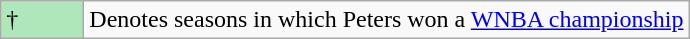<table class="wikitable">
<tr>
<td style="background:#afe6ba; width:3em;">†</td>
<td>Denotes seasons in which Peters won a <a href='#'>WNBA championship</a></td>
</tr>
</table>
